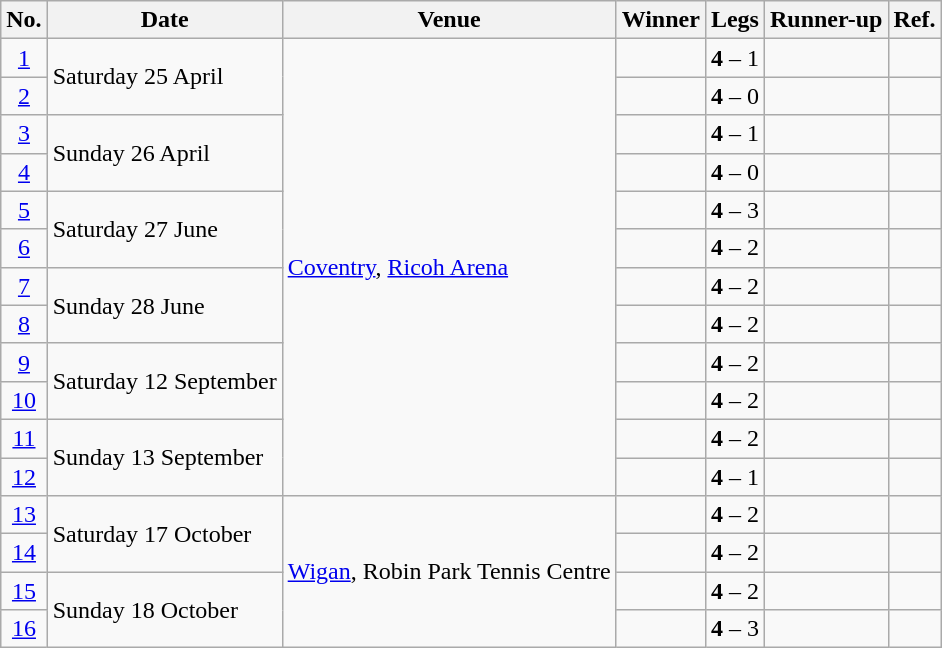<table class="wikitable">
<tr>
<th>No.</th>
<th>Date</th>
<th>Venue</th>
<th>Winner</th>
<th>Legs</th>
<th>Runner-up</th>
<th>Ref.</th>
</tr>
<tr>
<td align=center><a href='#'>1</a></td>
<td rowspan=2>Saturday 25 April</td>
<td rowspan=12> <a href='#'>Coventry</a>, <a href='#'>Ricoh Arena</a></td>
<td align=right></td>
<td align=center><strong>4</strong> – 1</td>
<td></td>
<td align="center"></td>
</tr>
<tr>
<td align=center><a href='#'>2</a></td>
<td align=right></td>
<td align=center><strong>4</strong> – 0</td>
<td></td>
<td align="center"></td>
</tr>
<tr>
<td align=center><a href='#'>3</a></td>
<td rowspan=2>Sunday 26 April</td>
<td align=right></td>
<td align=center><strong>4</strong> – 1</td>
<td></td>
<td align="center"></td>
</tr>
<tr>
<td align=center><a href='#'>4</a></td>
<td align=right></td>
<td align=center><strong>4</strong> – 0</td>
<td></td>
<td align="center"></td>
</tr>
<tr>
<td align=center><a href='#'>5</a></td>
<td rowspan=2>Saturday 27 June</td>
<td align=right></td>
<td align=center><strong>4</strong> – 3</td>
<td></td>
<td align="center"></td>
</tr>
<tr>
<td align=center><a href='#'>6</a></td>
<td align=right></td>
<td align=center><strong>4</strong> – 2</td>
<td></td>
<td align="center"></td>
</tr>
<tr>
<td align=center><a href='#'>7</a></td>
<td rowspan=2>Sunday 28 June</td>
<td align=right></td>
<td align=center><strong>4</strong> – 2</td>
<td></td>
<td align="center"></td>
</tr>
<tr>
<td align=center><a href='#'>8</a></td>
<td align=right></td>
<td align=center><strong>4</strong> – 2</td>
<td></td>
<td align="center"></td>
</tr>
<tr>
<td align=center><a href='#'>9</a></td>
<td rowspan=2>Saturday 12 September</td>
<td align=right></td>
<td align=center><strong>4</strong> – 2</td>
<td></td>
<td align="center"></td>
</tr>
<tr>
<td align=center><a href='#'>10</a></td>
<td align=right></td>
<td align=center><strong>4</strong> – 2</td>
<td></td>
<td align="center"></td>
</tr>
<tr>
<td align=center><a href='#'>11</a></td>
<td rowspan=2>Sunday 13 September</td>
<td align=right></td>
<td align=center><strong>4</strong> – 2</td>
<td></td>
<td align="center"></td>
</tr>
<tr>
<td align=center><a href='#'>12</a></td>
<td align=right></td>
<td align=center><strong>4</strong> – 1</td>
<td></td>
<td align="center"></td>
</tr>
<tr>
<td align=center><a href='#'>13</a></td>
<td rowspan=2>Saturday 17 October</td>
<td rowspan=4> <a href='#'>Wigan</a>, Robin Park Tennis Centre</td>
<td align=right></td>
<td align=center><strong>4</strong> – 2</td>
<td></td>
<td align="center"></td>
</tr>
<tr>
<td align=center><a href='#'>14</a></td>
<td align=right></td>
<td align=center><strong>4</strong> – 2</td>
<td></td>
<td align="center"></td>
</tr>
<tr>
<td align=center><a href='#'>15</a></td>
<td rowspan=2>Sunday 18 October</td>
<td align=right></td>
<td align=center><strong>4</strong> – 2</td>
<td></td>
<td align="center"></td>
</tr>
<tr>
<td align=center><a href='#'>16</a></td>
<td align=right></td>
<td align=center><strong>4</strong> – 3</td>
<td></td>
<td align="center"></td>
</tr>
</table>
